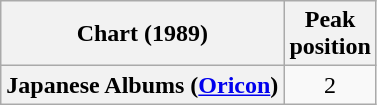<table class="wikitable plainrowheaders" style="text-align:center">
<tr>
<th scope="col">Chart (1989)</th>
<th scope="col">Peak<br> position</th>
</tr>
<tr>
<th scope="row">Japanese Albums (<a href='#'>Oricon</a>)</th>
<td>2</td>
</tr>
</table>
